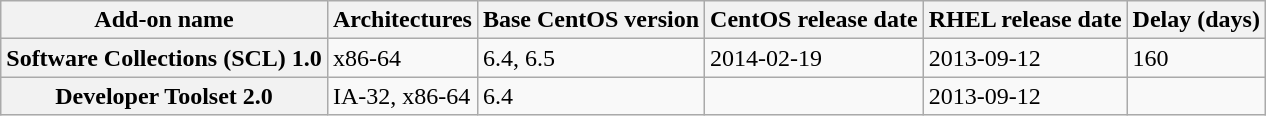<table class="wikitable">
<tr>
<th scope="col">Add-on name</th>
<th scope="col">Architectures</th>
<th scope="col">Base CentOS version</th>
<th scope="col">CentOS release date</th>
<th scope="col">RHEL release date</th>
<th scope="col">Delay (days)</th>
</tr>
<tr>
<th scope="row">Software Collections (SCL) 1.0</th>
<td>x86-64</td>
<td>6.4, 6.5</td>
<td>2014-02-19</td>
<td>2013-09-12</td>
<td>160</td>
</tr>
<tr>
<th scope="row">Developer Toolset 2.0</th>
<td>IA-32, x86-64</td>
<td>6.4</td>
<td></td>
<td>2013-09-12</td>
<td></td>
</tr>
</table>
